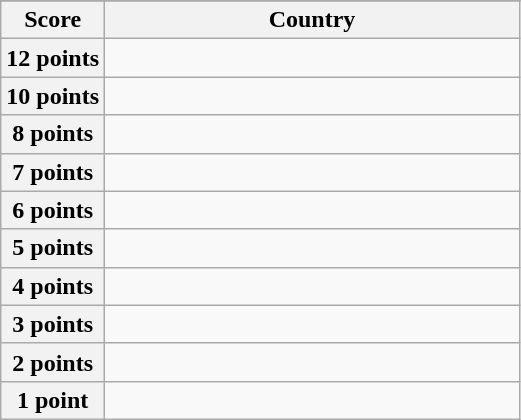<table class="wikitable">
<tr>
</tr>
<tr>
<th scope="col" width="20%">Score</th>
<th scope="col">Country</th>
</tr>
<tr>
<th scope="row">12 points</th>
<td></td>
</tr>
<tr>
<th scope="row">10 points</th>
<td></td>
</tr>
<tr>
<th scope="row">8 points</th>
<td></td>
</tr>
<tr>
<th scope="row">7 points</th>
<td></td>
</tr>
<tr>
<th scope="row">6 points</th>
<td></td>
</tr>
<tr>
<th scope="row">5 points</th>
<td></td>
</tr>
<tr>
<th scope="row">4 points</th>
<td></td>
</tr>
<tr>
<th scope="row">3 points</th>
<td></td>
</tr>
<tr>
<th scope="row">2 points</th>
<td></td>
</tr>
<tr>
<th scope="row">1 point</th>
<td></td>
</tr>
</table>
